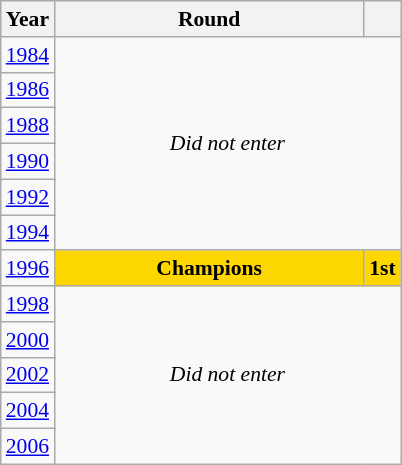<table class="wikitable" style="text-align: center; font-size:90%">
<tr>
<th>Year</th>
<th style="width:200px">Round</th>
<th></th>
</tr>
<tr>
<td><a href='#'>1984</a></td>
<td colspan="2" rowspan="6"><em>Did not enter</em></td>
</tr>
<tr>
<td><a href='#'>1986</a></td>
</tr>
<tr>
<td><a href='#'>1988</a></td>
</tr>
<tr>
<td><a href='#'>1990</a></td>
</tr>
<tr>
<td><a href='#'>1992</a></td>
</tr>
<tr>
<td><a href='#'>1994</a></td>
</tr>
<tr>
<td><a href='#'>1996</a></td>
<td bgcolor=Gold><strong>Champions</strong></td>
<td bgcolor=Gold><strong>1st</strong></td>
</tr>
<tr>
<td><a href='#'>1998</a></td>
<td colspan="2" rowspan="5"><em>Did not enter</em></td>
</tr>
<tr>
<td><a href='#'>2000</a></td>
</tr>
<tr>
<td><a href='#'>2002</a></td>
</tr>
<tr>
<td><a href='#'>2004</a></td>
</tr>
<tr>
<td><a href='#'>2006</a></td>
</tr>
</table>
